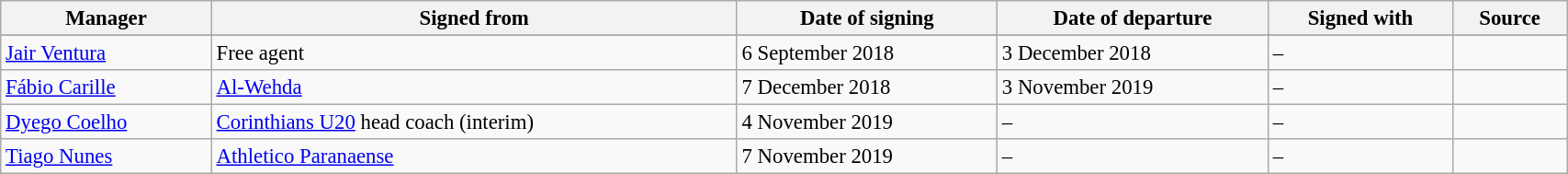<table class="wikitable sortable" style="width:90%; text-align:center; font-size:95%; text-align:left;">
<tr>
<th><strong>Manager </strong></th>
<th><strong>Signed from</strong></th>
<th><strong>Date of signing</strong></th>
<th><strong>Date of departure</strong></th>
<th><strong>Signed with</strong></th>
<th><strong>Source</strong></th>
</tr>
<tr>
</tr>
<tr>
<td> <a href='#'>Jair Ventura</a></td>
<td>Free agent</td>
<td>6 September 2018</td>
<td>3 December 2018</td>
<td>–</td>
<td></td>
</tr>
<tr>
<td> <a href='#'>Fábio Carille</a></td>
<td> <a href='#'>Al-Wehda</a></td>
<td>7 December 2018</td>
<td>3 November 2019</td>
<td>–</td>
<td></td>
</tr>
<tr>
<td> <a href='#'>Dyego Coelho</a></td>
<td><a href='#'>Corinthians U20</a> head coach (interim)</td>
<td>4 November 2019</td>
<td>–</td>
<td>–</td>
<td></td>
</tr>
<tr>
<td> <a href='#'>Tiago Nunes</a></td>
<td> <a href='#'>Athletico Paranaense</a></td>
<td>7 November 2019 </td>
<td>–</td>
<td>–</td>
<td></td>
</tr>
</table>
